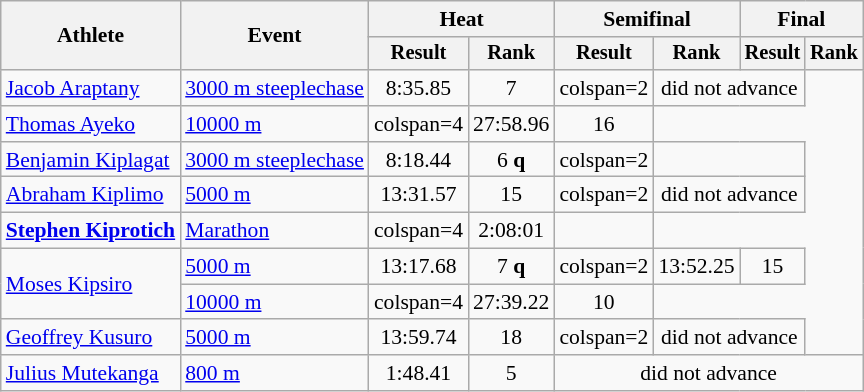<table class="wikitable" style="font-size:90%">
<tr>
<th rowspan="2">Athlete</th>
<th rowspan="2">Event</th>
<th colspan="2">Heat</th>
<th colspan="2">Semifinal</th>
<th colspan="2">Final</th>
</tr>
<tr style="font-size:95%">
<th>Result</th>
<th>Rank</th>
<th>Result</th>
<th>Rank</th>
<th>Result</th>
<th>Rank</th>
</tr>
<tr align=center>
<td align=left><a href='#'>Jacob Araptany</a></td>
<td align=left><a href='#'>3000 m steeplechase</a></td>
<td>8:35.85</td>
<td>7</td>
<td>colspan=2 </td>
<td colspan=2>did not advance</td>
</tr>
<tr align=center>
<td align=left><a href='#'>Thomas Ayeko</a></td>
<td align=left><a href='#'>10000 m</a></td>
<td>colspan=4 </td>
<td>27:58.96</td>
<td>16</td>
</tr>
<tr align=center>
<td align=left><a href='#'>Benjamin Kiplagat</a></td>
<td align=left><a href='#'>3000 m steeplechase</a></td>
<td>8:18.44</td>
<td>6 <strong>q</strong></td>
<td>colspan=2 </td>
<td colspan=2></td>
</tr>
<tr align=center>
<td align=left><a href='#'>Abraham Kiplimo</a></td>
<td align=left><a href='#'>5000 m</a></td>
<td>13:31.57</td>
<td>15</td>
<td>colspan=2 </td>
<td colspan=2>did not advance</td>
</tr>
<tr align=center>
<td align=left><strong><a href='#'>Stephen Kiprotich</a></strong></td>
<td align=left><a href='#'>Marathon</a></td>
<td>colspan=4 </td>
<td>2:08:01</td>
<td></td>
</tr>
<tr align=center>
<td align=left rowspan=2><a href='#'>Moses Kipsiro</a></td>
<td align=left><a href='#'>5000 m</a></td>
<td>13:17.68</td>
<td>7 <strong>q</strong></td>
<td>colspan=2 </td>
<td>13:52.25</td>
<td>15</td>
</tr>
<tr align=center>
<td align=left><a href='#'>10000 m</a></td>
<td>colspan=4 </td>
<td>27:39.22</td>
<td>10</td>
</tr>
<tr align=center>
<td align=left><a href='#'>Geoffrey Kusuro</a></td>
<td align=left><a href='#'>5000 m</a></td>
<td>13:59.74</td>
<td>18</td>
<td>colspan=2 </td>
<td colspan=2>did not advance</td>
</tr>
<tr align=center>
<td align=left><a href='#'>Julius Mutekanga</a></td>
<td align=left><a href='#'>800 m</a></td>
<td>1:48.41</td>
<td>5</td>
<td colspan=4>did not advance</td>
</tr>
</table>
